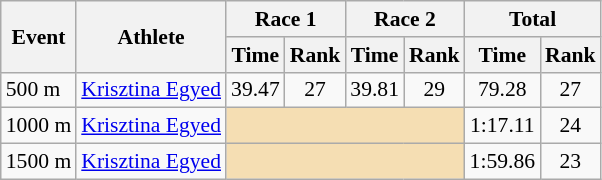<table class="wikitable" border="1" style="font-size:90%">
<tr>
<th rowspan=2>Event</th>
<th rowspan=2>Athlete</th>
<th colspan=2>Race 1</th>
<th colspan=2>Race 2</th>
<th colspan=2>Total</th>
</tr>
<tr>
<th>Time</th>
<th>Rank</th>
<th>Time</th>
<th>Rank</th>
<th>Time</th>
<th>Rank</th>
</tr>
<tr>
<td>500 m</td>
<td><a href='#'>Krisztina Egyed</a></td>
<td align=center>39.47</td>
<td align=center>27</td>
<td align=center>39.81</td>
<td align=center>29</td>
<td align=center>79.28</td>
<td align=center>27</td>
</tr>
<tr>
<td>1000 m</td>
<td><a href='#'>Krisztina Egyed</a></td>
<td colspan="4" bgcolor="wheat"></td>
<td align=center>1:17.11</td>
<td align=center>24</td>
</tr>
<tr>
<td>1500 m</td>
<td><a href='#'>Krisztina Egyed</a></td>
<td colspan="4" bgcolor="wheat"></td>
<td align=center>1:59.86</td>
<td align=center>23</td>
</tr>
</table>
